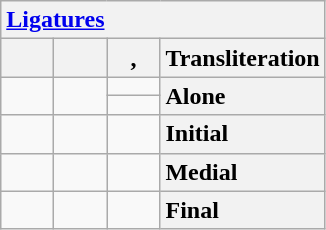<table class="wikitable" style="text-align: center; display: inline-table;">
<tr>
<th colspan="4" style="text-align: left"><a href='#'>Ligatures</a></th>
</tr>
<tr>
<th style="min-width: 1.75em"></th>
<th style="min-width: 1.75em"></th>
<th style="min-width: 1.75em">, </th>
<th style="text-align: left">Transliteration</th>
</tr>
<tr>
<td rowspan="2"></td>
<td rowspan="2"></td>
<td>  </td>
<th rowspan="2" style="text-align: left">Alone</th>
</tr>
<tr>
<td>  </td>
</tr>
<tr>
<td></td>
<td></td>
<td></td>
<th style="text-align: left">Initial</th>
</tr>
<tr>
<td></td>
<td></td>
<td></td>
<th style="text-align: left">Medial</th>
</tr>
<tr>
<td></td>
<td></td>
<td></td>
<th style="text-align: left">Final</th>
</tr>
</table>
